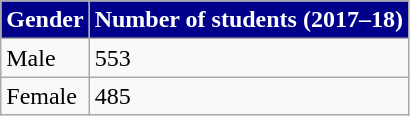<table class="wikitable" style="font-size: 100%;">
<tr>
<td style="background:darkblue; color:white; text-align:left;"><strong>Gender</strong></td>
<td style="background:darkblue; color:white; text-align:left;"><strong>Number of students (2017–18)</strong></td>
</tr>
<tr>
<td>Male</td>
<td>553</td>
</tr>
<tr>
<td>Female</td>
<td>485</td>
</tr>
</table>
